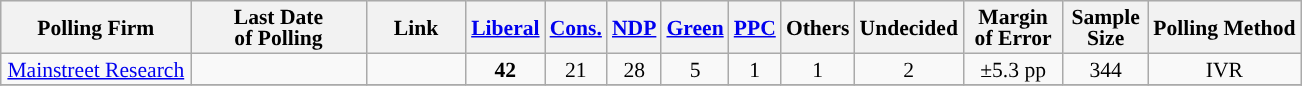<table class="wikitable sortable" style="text-align:center;font-size:90%;line-height:14px;">
<tr style="background:#e9e9e9;">
<th style="width:120px">Polling Firm</th>
<th style="width:110px">Last Date<br>of Polling</th>
<th style="width:60px" class="unsortable">Link</th>
<th style="background-color:"><a href='#'>Liberal</a></th>
<th style="background-color:"><a href='#'>Cons.</a></th>
<th style="background-color:"><a href='#'>NDP</a></th>
<th style="background-color:"><a href='#'>Green</a></th>
<th style="background-color:"><a href='#'><span>PPC</span></a></th>
<th style="background-color:">Others</th>
<th style="background-color:">Undecided</th>
<th style="width:60px;" class=unsortable>Margin<br>of Error</th>
<th style="width:50px;" class=unsortable>Sample<br>Size</th>
<th class=unsortable>Polling Method</th>
</tr>
<tr>
<td><a href='#'>Mainstreet Research</a></td>
<td></td>
<td></td>
<td><strong>42</strong></td>
<td>21</td>
<td>28</td>
<td>5</td>
<td>1</td>
<td>1</td>
<td>2</td>
<td>±5.3 pp</td>
<td>344</td>
<td>IVR</td>
</tr>
<tr>
</tr>
</table>
